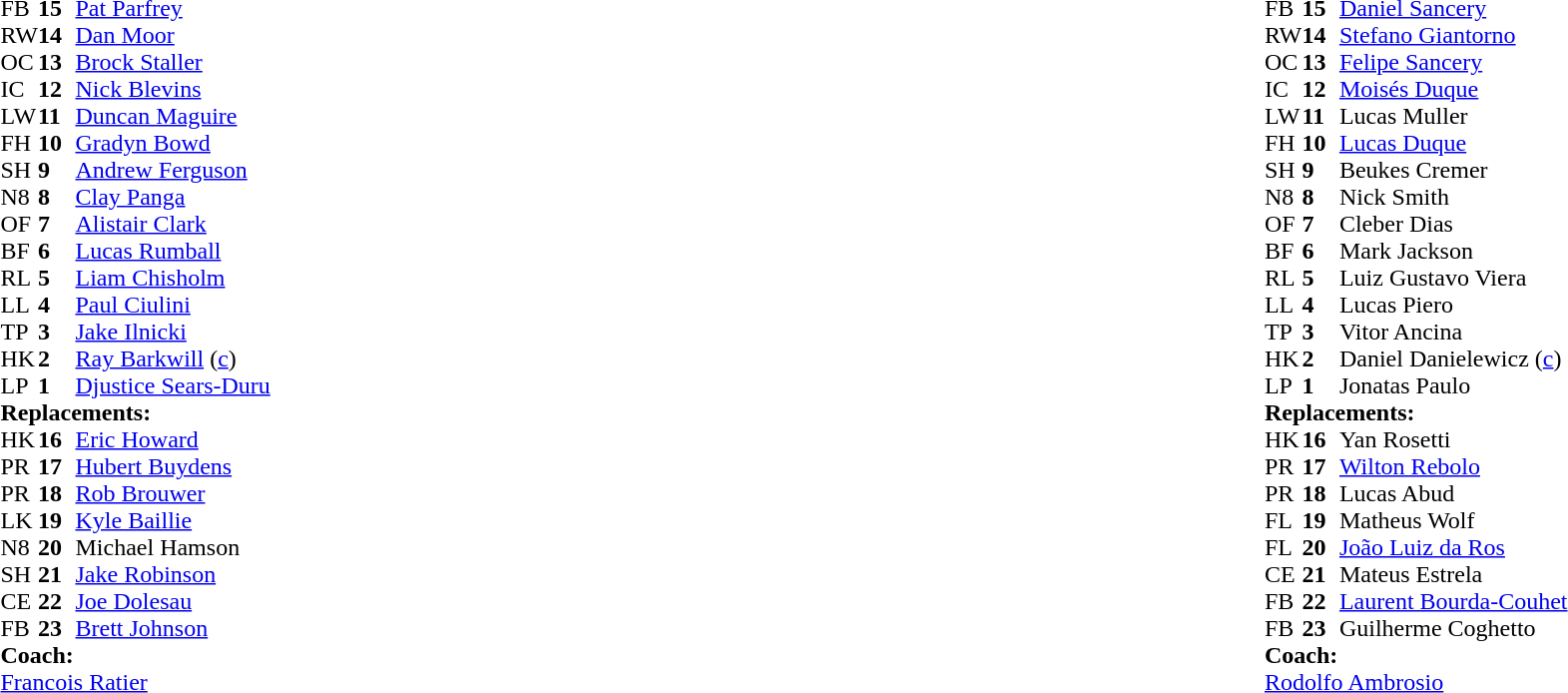<table style="width:100%">
<tr>
<td style="vertical-align:top; width:50%"><br><table cellspacing="0" cellpadding="0">
<tr>
<th width="25"></th>
<th width="25"></th>
</tr>
<tr>
<td>FB</td>
<td><strong>15</strong></td>
<td><a href='#'>Pat Parfrey</a></td>
<td></td>
<td></td>
<td></td>
</tr>
<tr>
<td>RW</td>
<td><strong>14</strong></td>
<td><a href='#'>Dan Moor</a></td>
<td></td>
<td></td>
</tr>
<tr>
<td>OC</td>
<td><strong>13</strong></td>
<td><a href='#'>Brock Staller</a></td>
<td></td>
<td colspan=2></td>
</tr>
<tr>
<td>IC</td>
<td><strong>12</strong></td>
<td><a href='#'>Nick Blevins</a></td>
</tr>
<tr>
<td>LW</td>
<td><strong>11</strong></td>
<td><a href='#'>Duncan Maguire</a></td>
</tr>
<tr>
<td>FH</td>
<td><strong>10</strong></td>
<td><a href='#'>Gradyn Bowd</a></td>
</tr>
<tr>
<td>SH</td>
<td><strong>9</strong></td>
<td><a href='#'>Andrew Ferguson</a></td>
<td></td>
<td></td>
</tr>
<tr>
<td>N8</td>
<td><strong>8</strong></td>
<td><a href='#'>Clay Panga</a></td>
<td></td>
<td></td>
</tr>
<tr>
<td>OF</td>
<td><strong>7</strong></td>
<td><a href='#'>Alistair Clark</a></td>
</tr>
<tr>
<td>BF</td>
<td><strong>6</strong></td>
<td><a href='#'>Lucas Rumball</a></td>
</tr>
<tr>
<td>RL</td>
<td><strong>5</strong></td>
<td><a href='#'>Liam Chisholm</a></td>
<td></td>
<td></td>
</tr>
<tr>
<td>LL</td>
<td><strong>4</strong></td>
<td><a href='#'>Paul Ciulini</a></td>
</tr>
<tr>
<td>TP</td>
<td><strong>3</strong></td>
<td><a href='#'>Jake Ilnicki</a></td>
<td></td>
<td></td>
</tr>
<tr>
<td>HK</td>
<td><strong>2</strong></td>
<td><a href='#'>Ray Barkwill</a> (<a href='#'>c</a>)</td>
<td></td>
<td></td>
</tr>
<tr>
<td>LP</td>
<td><strong>1</strong></td>
<td><a href='#'>Djustice Sears-Duru</a></td>
<td></td>
<td></td>
</tr>
<tr>
<td colspan=3><strong>Replacements:</strong></td>
</tr>
<tr>
<td>HK</td>
<td><strong>16</strong></td>
<td><a href='#'>Eric Howard</a></td>
<td></td>
<td></td>
</tr>
<tr>
<td>PR</td>
<td><strong>17</strong></td>
<td><a href='#'>Hubert Buydens</a></td>
<td></td>
<td></td>
</tr>
<tr>
<td>PR</td>
<td><strong>18</strong></td>
<td><a href='#'>Rob Brouwer</a></td>
<td></td>
<td></td>
</tr>
<tr>
<td>LK</td>
<td><strong>19</strong></td>
<td><a href='#'>Kyle Baillie</a></td>
<td></td>
<td></td>
</tr>
<tr>
<td>N8</td>
<td><strong>20</strong></td>
<td>Michael Hamson</td>
<td></td>
<td></td>
</tr>
<tr>
<td>SH</td>
<td><strong>21</strong></td>
<td><a href='#'>Jake Robinson</a></td>
<td></td>
<td></td>
</tr>
<tr>
<td>CE</td>
<td><strong>22</strong></td>
<td><a href='#'>Joe Dolesau</a></td>
<td></td>
<td></td>
</tr>
<tr>
<td>FB</td>
<td><strong>23</strong></td>
<td><a href='#'>Brett Johnson</a></td>
<td></td>
<td></td>
</tr>
<tr>
<td colspan=3><strong>Coach:</strong></td>
</tr>
<tr>
<td colspan="4"> <a href='#'>Francois Ratier</a></td>
</tr>
</table>
</td>
<td style="vertical-align:top"></td>
<td style="vertical-align:top; width:50%"><br><table cellspacing="0" cellpadding="0" style="margin:auto">
<tr>
<th width="25"></th>
<th width="25"></th>
</tr>
<tr>
<td>FB</td>
<td><strong>15</strong></td>
<td><a href='#'>Daniel Sancery</a></td>
</tr>
<tr>
<td>RW</td>
<td><strong>14</strong></td>
<td><a href='#'>Stefano Giantorno</a></td>
</tr>
<tr>
<td>OC</td>
<td><strong>13</strong></td>
<td><a href='#'>Felipe Sancery</a></td>
</tr>
<tr>
<td>IC</td>
<td><strong>12</strong></td>
<td><a href='#'>Moisés Duque</a></td>
</tr>
<tr>
<td>LW</td>
<td><strong>11</strong></td>
<td>Lucas Muller</td>
<td></td>
<td></td>
</tr>
<tr>
<td>FH</td>
<td><strong>10</strong></td>
<td><a href='#'>Lucas Duque</a></td>
</tr>
<tr>
<td>SH</td>
<td><strong>9</strong></td>
<td>Beukes Cremer</td>
<td></td>
<td></td>
</tr>
<tr>
<td>N8</td>
<td><strong>8</strong></td>
<td>Nick Smith</td>
</tr>
<tr>
<td>OF</td>
<td><strong>7</strong></td>
<td>Cleber Dias</td>
</tr>
<tr>
<td>BF</td>
<td><strong>6</strong></td>
<td>Mark Jackson</td>
<td></td>
<td></td>
</tr>
<tr>
<td>RL</td>
<td><strong>5</strong></td>
<td>Luiz Gustavo Viera</td>
</tr>
<tr>
<td>LL</td>
<td><strong>4</strong></td>
<td>Lucas Piero</td>
<td></td>
<td></td>
</tr>
<tr>
<td>TP</td>
<td><strong>3</strong></td>
<td>Vitor Ancina</td>
<td></td>
<td></td>
</tr>
<tr>
<td>HK</td>
<td><strong>2</strong></td>
<td>Daniel Danielewicz (<a href='#'>c</a>)</td>
<td></td>
<td></td>
</tr>
<tr>
<td>LP</td>
<td><strong>1</strong></td>
<td>Jonatas Paulo</td>
<td></td>
<td></td>
</tr>
<tr>
<td colspan=3><strong>Replacements:</strong></td>
</tr>
<tr>
<td>HK</td>
<td><strong>16</strong></td>
<td>Yan Rosetti</td>
<td></td>
<td></td>
</tr>
<tr>
<td>PR</td>
<td><strong>17</strong></td>
<td><a href='#'>Wilton Rebolo</a></td>
<td></td>
<td></td>
</tr>
<tr>
<td>PR</td>
<td><strong>18</strong></td>
<td>Lucas Abud</td>
<td></td>
<td></td>
</tr>
<tr>
<td>FL</td>
<td><strong>19</strong></td>
<td>Matheus Wolf</td>
<td></td>
<td></td>
</tr>
<tr>
<td>FL</td>
<td><strong>20</strong></td>
<td><a href='#'>João Luiz da Ros</a></td>
<td></td>
<td></td>
</tr>
<tr>
<td>CE</td>
<td><strong>21</strong></td>
<td>Mateus Estrela</td>
</tr>
<tr>
<td>FB</td>
<td><strong>22</strong></td>
<td><a href='#'>Laurent Bourda-Couhet</a></td>
<td></td>
<td></td>
</tr>
<tr>
<td>FB</td>
<td><strong>23</strong></td>
<td>Guilherme Coghetto</td>
<td></td>
<td></td>
</tr>
<tr>
<td colspan=3><strong>Coach:</strong></td>
</tr>
<tr>
<td colspan="4"> <a href='#'>Rodolfo Ambrosio</a></td>
</tr>
</table>
</td>
</tr>
</table>
